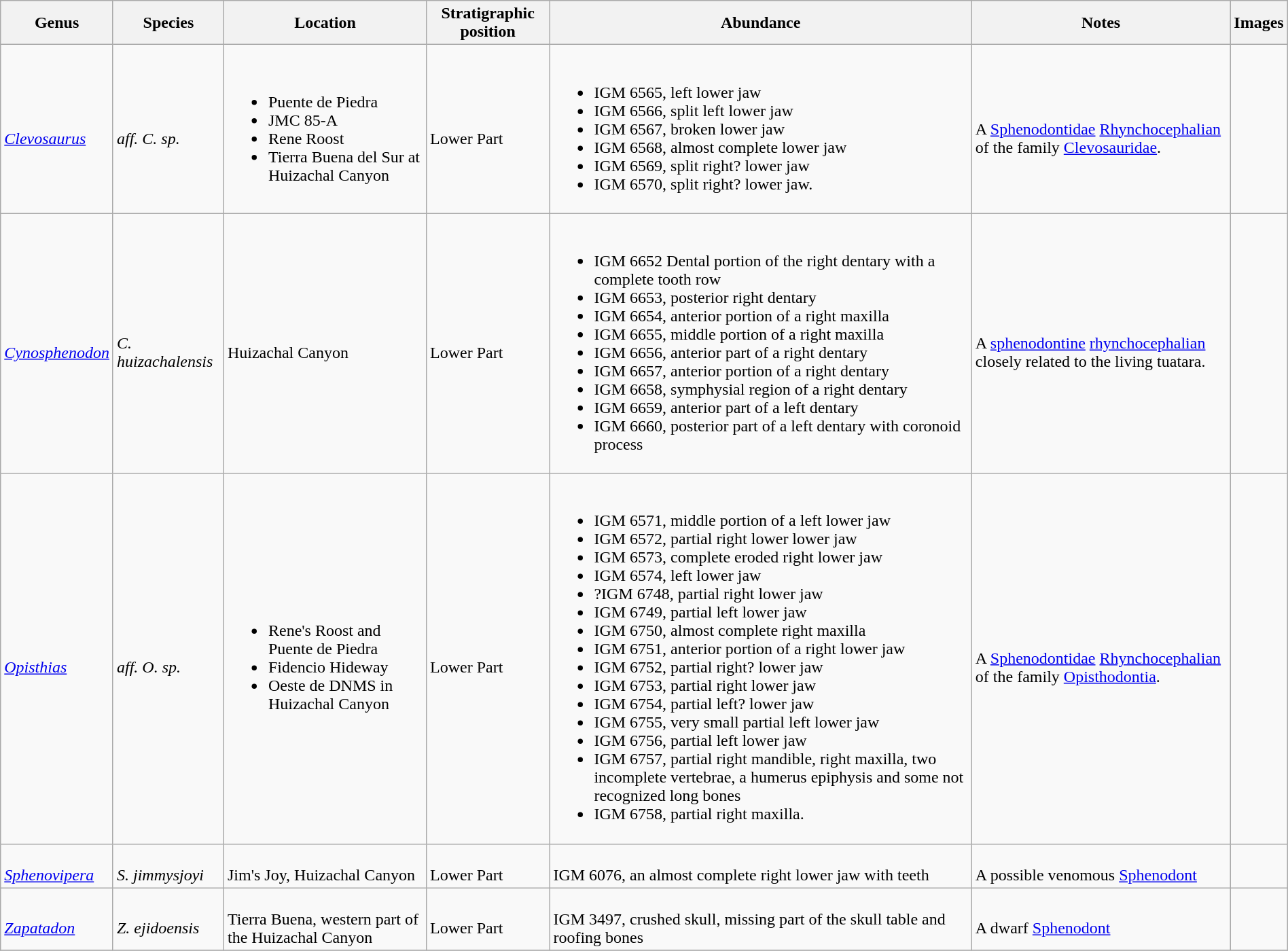<table class="wikitable" align="center" width="100%">
<tr>
<th>Genus</th>
<th>Species</th>
<th>Location</th>
<th>Stratigraphic position</th>
<th>Abundance</th>
<th>Notes</th>
<th>Images</th>
</tr>
<tr>
<td><br><em><a href='#'>Clevosaurus</a></em></td>
<td><br><em>aff. C. sp.</em></td>
<td><br><ul><li>Puente de Piedra</li><li>JMC 85-A</li><li>Rene Roost</li><li>Tierra Buena del Sur at Huizachal Canyon</li></ul></td>
<td><br>Lower Part</td>
<td><br><ul><li>IGM 6565, left lower jaw</li><li>IGM 6566, split  left lower jaw</li><li>IGM 6567, broken lower jaw</li><li>IGM 6568, almost complete lower jaw</li><li>IGM 6569, split right? lower jaw</li><li>IGM 6570, split right? lower jaw.</li></ul></td>
<td><br>A <a href='#'>Sphenodontidae</a> <a href='#'>Rhynchocephalian</a> of the family <a href='#'>Clevosauridae</a>.</td>
<td><br></td>
</tr>
<tr>
<td><br><em><a href='#'>Cynosphenodon</a></em></td>
<td><br><em>C. huizachalensis</em></td>
<td><br>Huizachal Canyon</td>
<td><br>Lower Part</td>
<td><br><ul><li>IGM 6652 Dental portion of the right dentary with a complete tooth row</li><li>IGM 6653, posterior right dentary</li><li>IGM 6654, anterior portion of a right maxilla</li><li>IGM 6655, middle portion of a right maxilla</li><li>IGM 6656, anterior part of a right dentary</li><li>IGM 6657, anterior portion of a right dentary</li><li>IGM 6658, symphysial region of a right dentary</li><li>IGM 6659, anterior part of a left dentary</li><li>IGM 6660, posterior part of a left dentary with coronoid process</li></ul></td>
<td><br>A <a href='#'>sphenodontine</a> <a href='#'>rhynchocephalian</a> closely related to the living tuatara.</td>
<td></td>
</tr>
<tr>
<td><br><em><a href='#'>Opisthias</a></em></td>
<td><br><em>aff. O. sp.</em></td>
<td><br><ul><li>Rene's Roost and Puente de Piedra</li><li>Fidencio Hideway</li><li>Oeste de DNMS in Huizachal Canyon</li></ul></td>
<td><br>Lower Part</td>
<td><br><ul><li>IGM 6571, middle portion of a left lower jaw</li><li>IGM 6572, partial right lower lower jaw</li><li>IGM 6573, complete eroded right lower jaw</li><li>IGM 6574, left lower jaw</li><li>?IGM 6748, partial right lower jaw</li><li>IGM 6749, partial left lower jaw</li><li>IGM 6750, almost complete right maxilla</li><li>IGM 6751, anterior portion of a right lower jaw</li><li>IGM 6752, partial right? lower jaw</li><li>IGM 6753, partial right lower jaw</li><li>IGM 6754, partial left? lower jaw</li><li>IGM 6755, very small partial left lower jaw</li><li>IGM 6756, partial left lower jaw</li><li>IGM 6757, partial right mandible, right maxilla, two incomplete vertebrae, a humerus epiphysis and some not recognized long bones</li><li>IGM 6758, partial right maxilla.</li></ul></td>
<td><br>A <a href='#'>Sphenodontidae</a> <a href='#'>Rhynchocephalian</a> of the family <a href='#'>Opisthodontia</a>.</td>
<td></td>
</tr>
<tr>
<td><br><em><a href='#'>Sphenovipera</a></em></td>
<td><br><em>S. jimmysjoyi</em></td>
<td><br>Jim's Joy, Huizachal Canyon</td>
<td><br>Lower Part</td>
<td><br>IGM 6076, an almost complete right lower jaw with teeth</td>
<td><br>A possible venomous <a href='#'>Sphenodont</a></td>
<td><br></td>
</tr>
<tr>
<td><br><em><a href='#'>Zapatadon</a></em></td>
<td><br><em>Z. ejidoensis</em></td>
<td><br>Tierra Buena, western part of the Huizachal Canyon</td>
<td><br>Lower Part</td>
<td><br>IGM 3497, crushed skull, missing part of the skull table and roofing bones</td>
<td><br>A dwarf <a href='#'>Sphenodont</a></td>
<td></td>
</tr>
<tr>
</tr>
</table>
